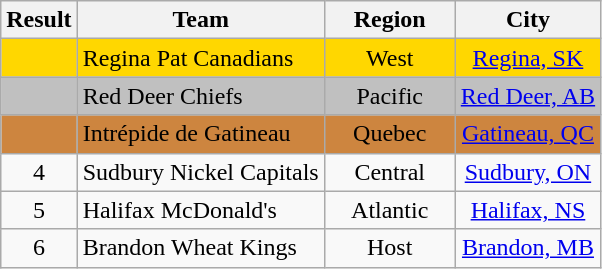<table class="wikitable" style="text-align: center;">
<tr>
<th width=20>Result</th>
<th>Team</th>
<th width=80>Region</th>
<th>City</th>
</tr>
<tr align="center" bgcolor=gold>
<td></td>
<td align="left">Regina Pat Canadians</td>
<td>West</td>
<td><a href='#'>Regina, SK</a></td>
</tr>
<tr align="center" bgcolor=silver>
<td></td>
<td align="left">Red Deer Chiefs</td>
<td>Pacific</td>
<td><a href='#'>Red Deer, AB</a></td>
</tr>
<tr align="center" bgcolor=Peru>
<td></td>
<td align="left">Intrépide de Gatineau</td>
<td>Quebec</td>
<td><a href='#'>Gatineau, QC</a></td>
</tr>
<tr>
<td>4</td>
<td align="left">Sudbury Nickel Capitals</td>
<td>Central</td>
<td><a href='#'>Sudbury, ON</a></td>
</tr>
<tr>
<td>5</td>
<td align="left">Halifax McDonald's</td>
<td>Atlantic</td>
<td><a href='#'>Halifax, NS</a></td>
</tr>
<tr>
<td>6</td>
<td align="left">Brandon Wheat Kings</td>
<td>Host</td>
<td><a href='#'>Brandon, MB</a></td>
</tr>
</table>
